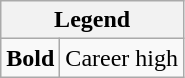<table class="wikitable">
<tr>
<th colspan="2">Legend</th>
</tr>
<tr>
<td><strong>Bold</strong></td>
<td>Career high</td>
</tr>
</table>
